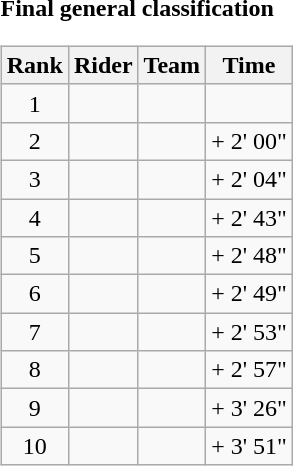<table>
<tr>
<td><strong>Final general classification</strong><br><table class="wikitable">
<tr>
<th scope="col">Rank</th>
<th scope="col">Rider</th>
<th scope="col">Team</th>
<th scope="col">Time</th>
</tr>
<tr>
<td style="text-align:center;">1</td>
<td></td>
<td></td>
<td style="text-align:right;"></td>
</tr>
<tr>
<td style="text-align:center;">2</td>
<td></td>
<td></td>
<td style="text-align:right;">+ 2' 00"</td>
</tr>
<tr>
<td style="text-align:center;">3</td>
<td></td>
<td></td>
<td style="text-align:right;">+ 2' 04"</td>
</tr>
<tr>
<td style="text-align:center;">4</td>
<td></td>
<td></td>
<td style="text-align:right;">+ 2' 43"</td>
</tr>
<tr>
<td style="text-align:center;">5</td>
<td></td>
<td></td>
<td style="text-align:right;">+ 2' 48"</td>
</tr>
<tr>
<td style="text-align:center;">6</td>
<td></td>
<td></td>
<td style="text-align:right;">+ 2' 49"</td>
</tr>
<tr>
<td style="text-align:center;">7</td>
<td></td>
<td></td>
<td style="text-align:right;">+ 2' 53"</td>
</tr>
<tr>
<td style="text-align:center;">8</td>
<td></td>
<td></td>
<td style="text-align:right;">+ 2' 57"</td>
</tr>
<tr>
<td style="text-align:center;">9</td>
<td></td>
<td></td>
<td style="text-align:right;">+ 3' 26"</td>
</tr>
<tr>
<td style="text-align:center;">10</td>
<td></td>
<td></td>
<td style="text-align:right;">+ 3' 51"</td>
</tr>
</table>
</td>
</tr>
</table>
